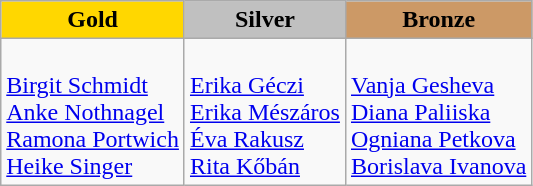<table class=wikitable>
<tr>
<td align=center bgcolor=gold> <strong>Gold</strong></td>
<td align=center bgcolor=silver> <strong>Silver</strong></td>
<td align=center bgcolor=cc9966> <strong>Bronze</strong></td>
</tr>
<tr>
<td><br><a href='#'>Birgit Schmidt</a><br><a href='#'>Anke Nothnagel</a><br><a href='#'>Ramona Portwich</a><br><a href='#'>Heike Singer</a></td>
<td><br><a href='#'>Erika Géczi</a><br><a href='#'>Erika Mészáros</a><br><a href='#'>Éva Rakusz</a><br><a href='#'>Rita Kőbán</a></td>
<td><br><a href='#'>Vanja Gesheva</a><br><a href='#'>Diana Paliiska</a><br><a href='#'>Ogniana Petkova</a><br><a href='#'>Borislava Ivanova</a></td>
</tr>
</table>
